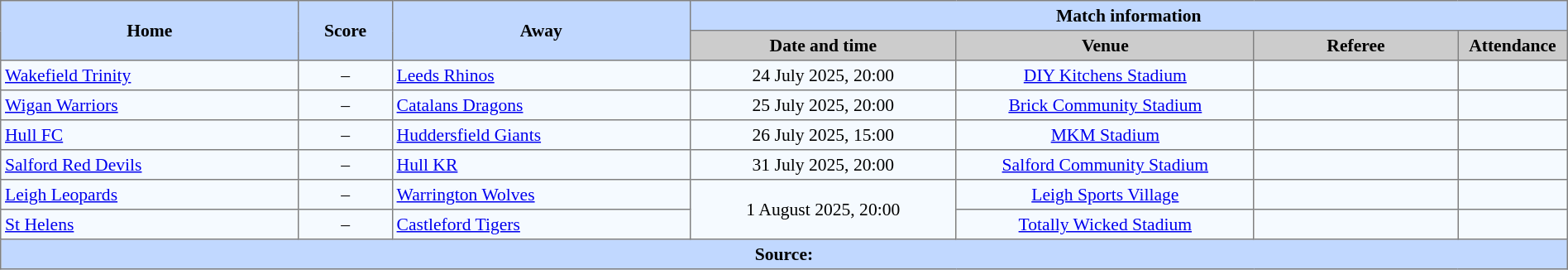<table border=1 style="border-collapse:collapse; font-size:90%; text-align:center;" cellpadding=3 cellspacing=0 width=100%>
<tr style="background:#C1D8ff;">
<th scope="col" rowspan=2 width=19%>Home</th>
<th scope="col" rowspan=2 width=6%>Score</th>
<th scope="col" rowspan=2 width=19%>Away</th>
<th colspan=4>Match information</th>
</tr>
<tr style="background:#CCCCCC;">
<th scope="col" width=17%>Date and time</th>
<th scope="col" width=19%>Venue</th>
<th scope="col" width=13%>Referee</th>
<th scope="col" width=7%>Attendance</th>
</tr>
<tr style="background:#F5FAFF;">
<td style="text-align:left;"> <a href='#'>Wakefield Trinity</a></td>
<td>–</td>
<td style="text-align:left;"> <a href='#'>Leeds Rhinos</a></td>
<td>24 July 2025, 20:00</td>
<td><a href='#'>DIY Kitchens Stadium</a></td>
<td></td>
<td></td>
</tr>
<tr style="background:#F5FAFF;">
<td style="text-align:left;"> <a href='#'>Wigan Warriors</a></td>
<td>–</td>
<td style="text-align:left;"> <a href='#'>Catalans Dragons</a></td>
<td>25 July 2025, 20:00</td>
<td><a href='#'>Brick Community Stadium</a></td>
<td></td>
<td></td>
</tr>
<tr style="background:#F5FAFF;">
<td style="text-align:left;"> <a href='#'>Hull FC</a></td>
<td>–</td>
<td style="text-align:left;"> <a href='#'>Huddersfield Giants</a></td>
<td>26 July 2025, 15:00</td>
<td><a href='#'>MKM Stadium</a></td>
<td></td>
<td></td>
</tr>
<tr style="background:#F5FAFF;">
<td style="text-align:left;"> <a href='#'>Salford Red Devils</a></td>
<td>–</td>
<td style="text-align:left;"> <a href='#'>Hull KR</a></td>
<td>31 July 2025, 20:00</td>
<td><a href='#'>Salford Community Stadium</a></td>
<td></td>
<td></td>
</tr>
<tr style="background:#F5FAFF;">
<td style="text-align:left;"> <a href='#'>Leigh Leopards</a></td>
<td>–</td>
<td style="text-align:left;"> <a href='#'>Warrington Wolves</a></td>
<td Rowspan=2>1 August 2025, 20:00</td>
<td><a href='#'>Leigh Sports Village</a></td>
<td></td>
<td></td>
</tr>
<tr style="background:#F5FAFF;">
<td style="text-align:left;"> <a href='#'>St Helens</a></td>
<td>–</td>
<td style="text-align:left;"> <a href='#'>Castleford Tigers</a></td>
<td><a href='#'>Totally Wicked Stadium</a></td>
<td></td>
<td></td>
</tr>
<tr style="background:#c1d8ff;">
<th colspan=7>Source:</th>
</tr>
</table>
